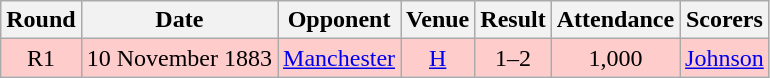<table class="wikitable" style="font-size:100%; text-align:center">
<tr>
<th>Round</th>
<th>Date</th>
<th>Opponent</th>
<th>Venue</th>
<th>Result</th>
<th>Attendance</th>
<th>Scorers</th>
</tr>
<tr style="background-color: #FFCCCC;">
<td>R1</td>
<td>10 November 1883</td>
<td><a href='#'>Manchester</a></td>
<td><a href='#'>H</a></td>
<td>1–2</td>
<td>1,000</td>
<td><a href='#'>Johnson</a></td>
</tr>
</table>
